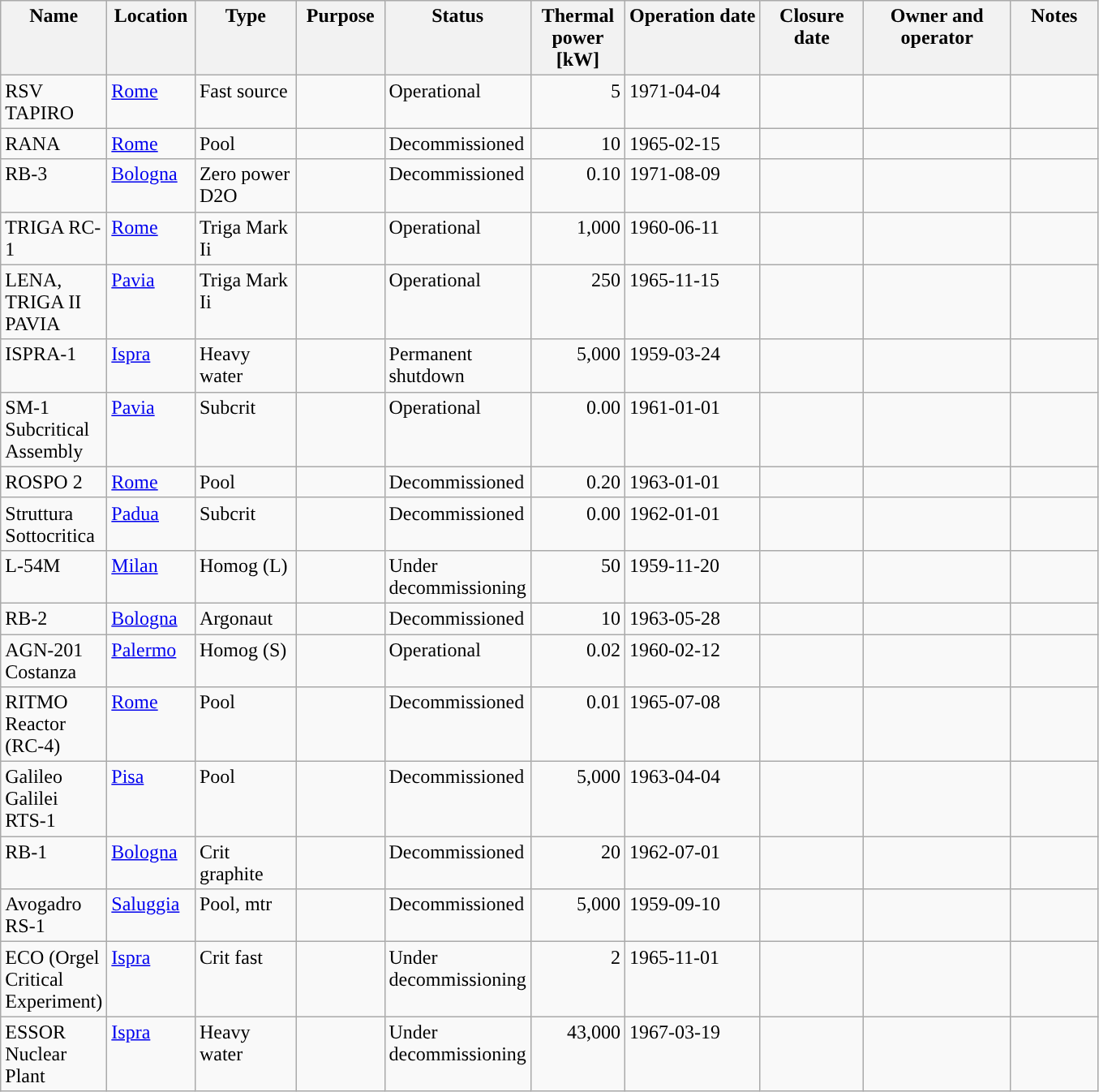<table class="wikitable" >
<tr valign="top">
<th width="80">Name</th>
<th width="65">Location</th>
<th width="76">Type</th>
<th width="65">Purpose</th>
<th width="91">Status</th>
<th width="70“">Thermal power [kW]</th>
<th width=„67“>Operation date</th>
<th width="78“">Closure date</th>
<th width="113“">Owner and operator</th>
<th width="65">Notes</th>
</tr>
<tr valign="top">
<td>RSV TAPIRO</td>
<td><a href='#'>Rome</a></td>
<td>Fast source</td>
<td></td>
<td>Operational</td>
<td align="right">5</td>
<td>1971-04-04</td>
<td></td>
<td></td>
<td></td>
</tr>
<tr valign="top">
<td>RANA</td>
<td><a href='#'>Rome</a></td>
<td>Pool</td>
<td></td>
<td>Decommissioned</td>
<td align="right">10</td>
<td>1965-02-15</td>
<td></td>
<td></td>
<td></td>
</tr>
<tr valign="top">
<td>RB-3</td>
<td><a href='#'>Bologna</a></td>
<td>Zero power D2O</td>
<td></td>
<td>Decommissioned</td>
<td align="right">0.10</td>
<td>1971-08-09</td>
<td></td>
<td></td>
<td></td>
</tr>
<tr valign="top">
<td>TRIGA RC-1</td>
<td><a href='#'>Rome</a></td>
<td>Triga Mark Ii</td>
<td></td>
<td>Operational</td>
<td align="right">1,000</td>
<td>1960-06-11</td>
<td></td>
<td></td>
<td></td>
</tr>
<tr valign="top">
<td>LENA, TRIGA II PAVIA</td>
<td><a href='#'>Pavia</a></td>
<td>Triga Mark Ii</td>
<td></td>
<td>Operational</td>
<td align="right">250</td>
<td>1965-11-15</td>
<td></td>
<td></td>
<td></td>
</tr>
<tr valign="top">
<td>ISPRA-1</td>
<td><a href='#'>Ispra</a></td>
<td>Heavy water</td>
<td></td>
<td>Permanent shutdown</td>
<td align="right">5,000</td>
<td>1959-03-24</td>
<td></td>
<td></td>
<td></td>
</tr>
<tr valign="top">
<td>SM-1 Subcritical Assembly</td>
<td><a href='#'>Pavia</a></td>
<td>Subcrit</td>
<td></td>
<td>Operational</td>
<td align="right">0.00</td>
<td>1961-01-01</td>
<td></td>
<td></td>
<td></td>
</tr>
<tr valign="top">
<td>ROSPO 2</td>
<td><a href='#'>Rome</a></td>
<td>Pool</td>
<td></td>
<td>Decommissioned</td>
<td align="right">0.20</td>
<td>1963-01-01</td>
<td></td>
<td></td>
<td></td>
</tr>
<tr valign="top">
<td>Struttura Sottocritica</td>
<td><a href='#'>Padua</a></td>
<td>Subcrit</td>
<td></td>
<td>Decommissioned</td>
<td align="right">0.00</td>
<td>1962-01-01</td>
<td></td>
<td></td>
<td></td>
</tr>
<tr valign="top">
<td>L-54M</td>
<td><a href='#'>Milan</a></td>
<td>Homog (L)</td>
<td></td>
<td>Under decommissioning</td>
<td align="right">50</td>
<td>1959-11-20</td>
<td></td>
<td></td>
<td></td>
</tr>
<tr valign="top">
<td>RB-2</td>
<td><a href='#'>Bologna</a></td>
<td>Argonaut</td>
<td></td>
<td>Decommissioned</td>
<td align="right">10</td>
<td>1963-05-28</td>
<td></td>
<td></td>
<td></td>
</tr>
<tr valign="top">
<td>AGN-201 Costanza</td>
<td><a href='#'>Palermo</a></td>
<td>Homog (S)</td>
<td></td>
<td>Operational</td>
<td align="right">0.02</td>
<td>1960-02-12</td>
<td></td>
<td></td>
<td></td>
</tr>
<tr valign="top">
<td>RITMO Reactor (RC-4)</td>
<td><a href='#'>Rome</a></td>
<td>Pool</td>
<td></td>
<td>Decommissioned</td>
<td align="right">0.01</td>
<td>1965-07-08</td>
<td></td>
<td></td>
<td></td>
</tr>
<tr valign="top">
<td>Galileo Galilei RTS-1</td>
<td><a href='#'>Pisa</a></td>
<td>Pool</td>
<td></td>
<td>Decommissioned</td>
<td align="right">5,000</td>
<td>1963-04-04</td>
<td></td>
<td></td>
<td></td>
</tr>
<tr valign="top">
<td>RB-1</td>
<td><a href='#'>Bologna</a></td>
<td>Crit graphite</td>
<td></td>
<td>Decommissioned</td>
<td align="right">20</td>
<td>1962-07-01</td>
<td></td>
<td></td>
<td></td>
</tr>
<tr valign="top">
<td>Avogadro RS-1</td>
<td><a href='#'>Saluggia</a></td>
<td>Pool, mtr</td>
<td></td>
<td>Decommissioned</td>
<td align="right">5,000</td>
<td>1959-09-10</td>
<td></td>
<td></td>
<td></td>
</tr>
<tr valign="top">
<td>ECO (Orgel Critical Experiment)</td>
<td><a href='#'>Ispra</a></td>
<td>Crit fast</td>
<td></td>
<td>Under decommissioning</td>
<td align="right">2</td>
<td>1965-11-01</td>
<td></td>
<td></td>
<td></td>
</tr>
<tr valign="top">
<td>ESSOR Nuclear Plant</td>
<td><a href='#'>Ispra</a></td>
<td>Heavy water</td>
<td></td>
<td>Under decommissioning</td>
<td align="right">43,000</td>
<td>1967-03-19</td>
<td></td>
<td></td>
<td></td>
</tr>
</table>
